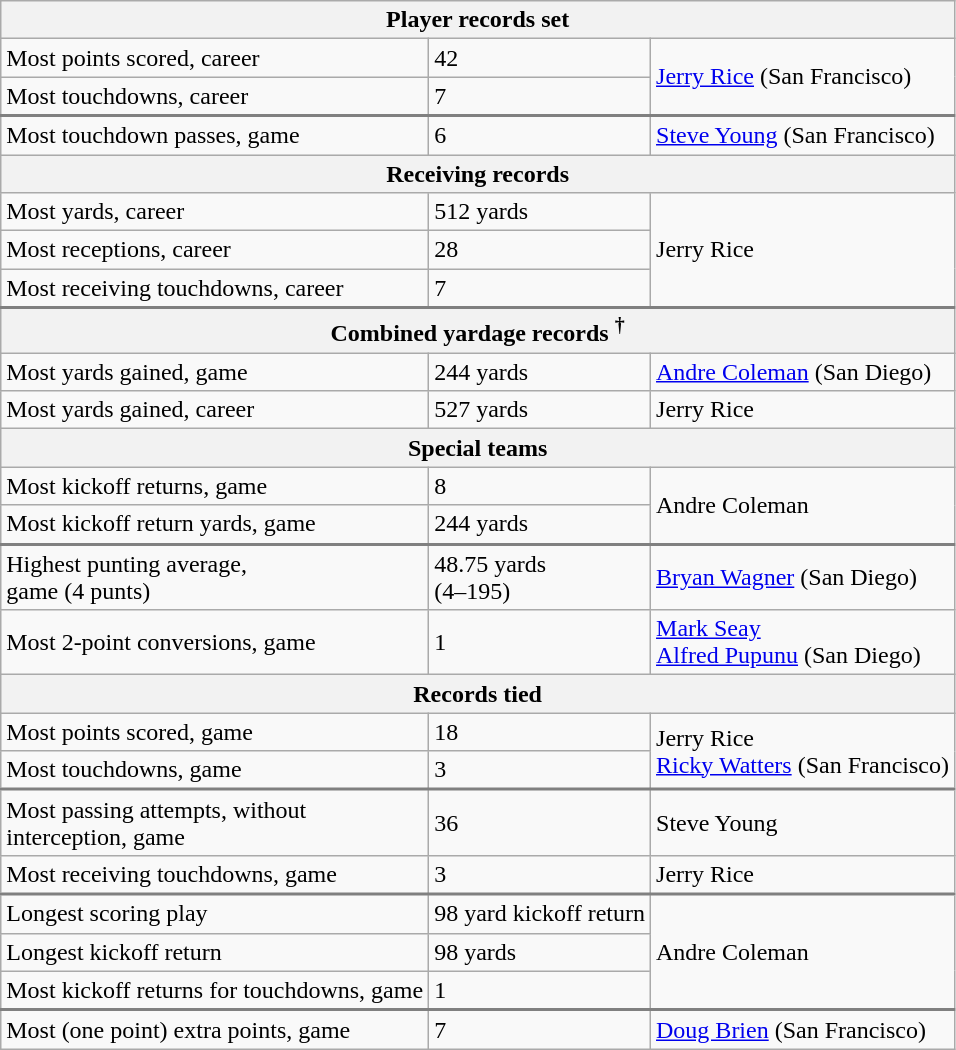<table class="wikitable">
<tr>
<th colspan=3>Player records set</th>
</tr>
<tr>
<td>Most points scored, career</td>
<td>42</td>
<td rowspan=2><a href='#'>Jerry Rice</a> (San Francisco)</td>
</tr>
<tr style="border-bottom: 2px solid gray">
<td>Most touchdowns, career</td>
<td>7</td>
</tr>
<tr>
<td>Most touchdown passes, game</td>
<td>6</td>
<td><a href='#'>Steve Young</a> (San Francisco)</td>
</tr>
<tr>
<th colspan=3>Receiving records</th>
</tr>
<tr>
<td>Most yards, career</td>
<td>512 yards</td>
<td rowspan=3>Jerry Rice</td>
</tr>
<tr>
<td>Most receptions, career</td>
<td>28</td>
</tr>
<tr style="border-bottom: 2px solid gray">
<td>Most receiving touchdowns, career</td>
<td>7</td>
</tr>
<tr>
<th colspan=3>Combined yardage records <sup>†</sup></th>
</tr>
<tr>
<td>Most yards gained, game</td>
<td>244 yards</td>
<td><a href='#'>Andre Coleman</a> (San Diego)</td>
</tr>
<tr>
<td>Most yards gained, career</td>
<td>527 yards</td>
<td>Jerry Rice</td>
</tr>
<tr>
<th colspan=3>Special teams</th>
</tr>
<tr>
<td>Most kickoff returns, game</td>
<td>8</td>
<td rowspan=2>Andre Coleman</td>
</tr>
<tr style="border-bottom: 2px solid gray">
<td>Most kickoff return yards, game</td>
<td>244 yards</td>
</tr>
<tr>
<td>Highest punting average,<br>game (4 punts)</td>
<td>48.75 yards <br>(4–195)</td>
<td><a href='#'>Bryan Wagner</a> (San Diego)</td>
</tr>
<tr>
<td>Most 2-point conversions, game</td>
<td>1</td>
<td><a href='#'>Mark Seay</a><br><a href='#'>Alfred Pupunu</a> (San Diego)</td>
</tr>
<tr>
<th colspan=3>Records tied</th>
</tr>
<tr>
<td>Most points scored, game</td>
<td>18</td>
<td rowspan=2>Jerry Rice<br><a href='#'>Ricky Watters</a> (San Francisco)</td>
</tr>
<tr style="border-bottom: 2px solid gray">
<td>Most touchdowns, game</td>
<td>3</td>
</tr>
<tr>
<td>Most passing attempts, without<br>interception, game</td>
<td>36</td>
<td>Steve Young</td>
</tr>
<tr style="border-bottom: 2px solid gray">
<td>Most receiving touchdowns, game</td>
<td>3</td>
<td>Jerry Rice</td>
</tr>
<tr>
<td>Longest scoring play</td>
<td>98 yard kickoff return</td>
<td rowspan=3>Andre Coleman</td>
</tr>
<tr>
<td>Longest kickoff return</td>
<td>98 yards</td>
</tr>
<tr style="border-bottom: 2px solid gray">
<td>Most kickoff returns for touchdowns, game</td>
<td>1</td>
</tr>
<tr>
<td>Most (one point) extra points, game</td>
<td>7</td>
<td><a href='#'>Doug Brien</a> (San Francisco)</td>
</tr>
</table>
